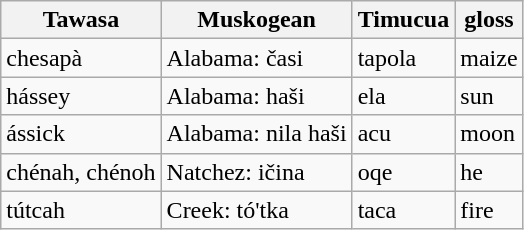<table class=wikitable>
<tr>
<th>Tawasa</th>
<th>Muskogean</th>
<th>Timucua</th>
<th>gloss</th>
</tr>
<tr>
<td>chesapà</td>
<td>Alabama: časi</td>
<td>tapola</td>
<td>maize</td>
</tr>
<tr>
<td>hássey</td>
<td>Alabama: haši</td>
<td>ela</td>
<td>sun</td>
</tr>
<tr>
<td>ássick</td>
<td>Alabama: nila haši</td>
<td>acu</td>
<td>moon</td>
</tr>
<tr>
<td>chénah, chénoh</td>
<td>Natchez: ičina</td>
<td>oqe</td>
<td>he</td>
</tr>
<tr>
<td>tútcah</td>
<td>Creek: tó'tka</td>
<td>taca</td>
<td>fire</td>
</tr>
</table>
